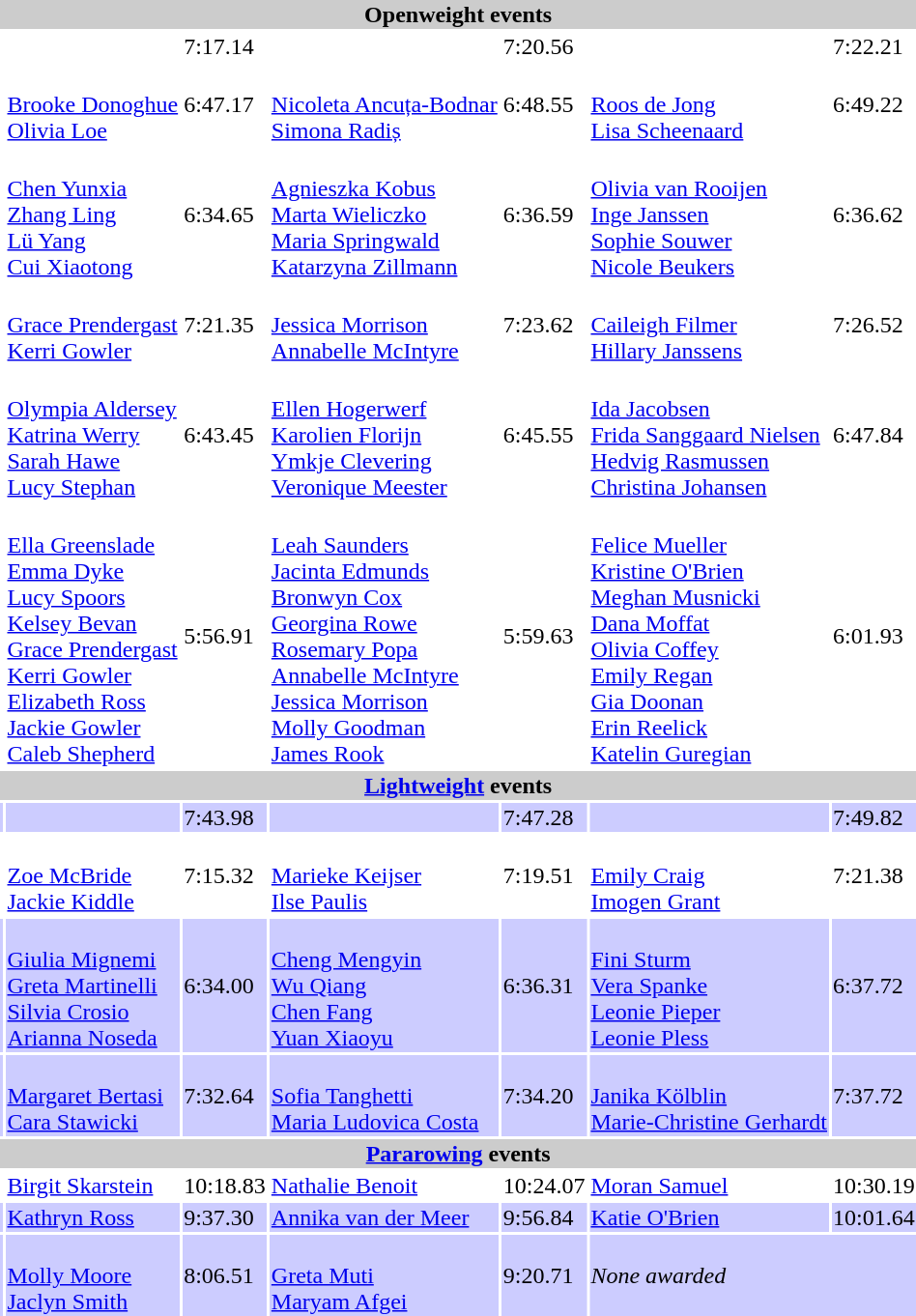<table>
<tr>
<th colspan="7" style="background-color:#CCC;">Openweight events</th>
</tr>
<tr>
<td><br></td>
<td></td>
<td>7:17.14</td>
<td></td>
<td>7:20.56</td>
<td></td>
<td>7:22.21</td>
</tr>
<tr>
<td><br></td>
<td><br><a href='#'>Brooke Donoghue</a><br><a href='#'>Olivia Loe</a></td>
<td>6:47.17</td>
<td><br><a href='#'>Nicoleta Ancuța-Bodnar</a><br><a href='#'>Simona Radiș</a></td>
<td>6:48.55</td>
<td><br><a href='#'>Roos de Jong</a><br><a href='#'>Lisa Scheenaard</a></td>
<td>6:49.22</td>
</tr>
<tr>
<td><br></td>
<td><br><a href='#'>Chen Yunxia</a><br><a href='#'>Zhang Ling</a><br><a href='#'>Lü Yang</a><br><a href='#'>Cui Xiaotong</a></td>
<td>6:34.65</td>
<td><br><a href='#'>Agnieszka Kobus</a><br><a href='#'>Marta Wieliczko</a><br><a href='#'>Maria Springwald</a><br><a href='#'>Katarzyna Zillmann</a></td>
<td>6:36.59</td>
<td><br><a href='#'>Olivia van Rooijen</a><br><a href='#'>Inge Janssen</a><br><a href='#'>Sophie Souwer</a><br><a href='#'>Nicole Beukers</a></td>
<td>6:36.62</td>
</tr>
<tr>
<td><br></td>
<td><br><a href='#'>Grace Prendergast</a><br><a href='#'>Kerri Gowler</a></td>
<td>7:21.35</td>
<td><br><a href='#'>Jessica Morrison</a><br><a href='#'>Annabelle McIntyre</a></td>
<td>7:23.62</td>
<td><br><a href='#'>Caileigh Filmer</a><br><a href='#'>Hillary Janssens</a></td>
<td>7:26.52</td>
</tr>
<tr>
<td><br></td>
<td><br><a href='#'>Olympia Aldersey</a><br><a href='#'>Katrina Werry</a><br><a href='#'>Sarah Hawe</a><br><a href='#'>Lucy Stephan</a></td>
<td>6:43.45</td>
<td><br><a href='#'>Ellen Hogerwerf</a><br><a href='#'>Karolien Florijn</a><br><a href='#'>Ymkje Clevering</a><br><a href='#'>Veronique Meester</a></td>
<td>6:45.55</td>
<td><br><a href='#'>Ida Jacobsen</a><br><a href='#'>Frida Sanggaard Nielsen</a><br><a href='#'>Hedvig Rasmussen</a><br><a href='#'>Christina Johansen</a></td>
<td>6:47.84</td>
</tr>
<tr>
<td><br></td>
<td><br><a href='#'>Ella Greenslade</a><br><a href='#'>Emma Dyke</a><br><a href='#'>Lucy Spoors</a><br><a href='#'>Kelsey Bevan</a><br><a href='#'>Grace Prendergast</a><br><a href='#'>Kerri Gowler</a><br><a href='#'>Elizabeth Ross</a><br><a href='#'>Jackie Gowler</a><br><a href='#'>Caleb Shepherd</a></td>
<td>5:56.91</td>
<td><br><a href='#'>Leah Saunders</a><br><a href='#'>Jacinta Edmunds</a><br><a href='#'>Bronwyn Cox</a><br><a href='#'>Georgina Rowe</a><br><a href='#'>Rosemary Popa</a><br><a href='#'>Annabelle McIntyre</a><br><a href='#'>Jessica Morrison</a><br><a href='#'>Molly Goodman</a><br><a href='#'>James Rook</a></td>
<td>5:59.63</td>
<td><br><a href='#'>Felice Mueller</a><br><a href='#'>Kristine O'Brien</a><br><a href='#'>Meghan Musnicki</a><br><a href='#'>Dana Moffat</a><br><a href='#'>Olivia Coffey</a><br><a href='#'>Emily Regan</a><br><a href='#'>Gia Doonan</a><br><a href='#'>Erin Reelick</a><br><a href='#'>Katelin Guregian</a></td>
<td>6:01.93</td>
</tr>
<tr>
<th colspan="7" style="background-color:#CCC;"><a href='#'>Lightweight</a> events</th>
</tr>
<tr bgcolor="#ccccff">
<td><br></td>
<td></td>
<td>7:43.98</td>
<td></td>
<td>7:47.28</td>
<td></td>
<td>7:49.82</td>
</tr>
<tr>
<td><br></td>
<td><br><a href='#'>Zoe McBride</a><br><a href='#'>Jackie Kiddle</a></td>
<td>7:15.32</td>
<td><br><a href='#'>Marieke Keijser</a><br><a href='#'>Ilse Paulis</a></td>
<td>7:19.51</td>
<td><br><a href='#'>Emily Craig</a><br><a href='#'>Imogen Grant</a></td>
<td>7:21.38</td>
</tr>
<tr bgcolor="#ccccff">
<td><br></td>
<td><br><a href='#'>Giulia Mignemi</a><br><a href='#'>Greta Martinelli</a><br><a href='#'>Silvia Crosio</a><br><a href='#'>Arianna Noseda</a></td>
<td>6:34.00</td>
<td><br><a href='#'>Cheng Mengyin</a><br><a href='#'>Wu Qiang</a><br><a href='#'>Chen Fang</a><br><a href='#'>Yuan Xiaoyu</a></td>
<td>6:36.31</td>
<td><br><a href='#'>Fini Sturm</a><br><a href='#'>Vera Spanke</a><br><a href='#'>Leonie Pieper</a><br><a href='#'>Leonie Pless</a></td>
<td>6:37.72</td>
</tr>
<tr bgcolor="#ccccff">
<td><br></td>
<td><br><a href='#'>Margaret Bertasi</a><br><a href='#'>Cara Stawicki</a></td>
<td>7:32.64</td>
<td><br><a href='#'>Sofia Tanghetti</a><br><a href='#'>Maria Ludovica Costa</a></td>
<td>7:34.20</td>
<td><br><a href='#'>Janika Kölblin</a><br><a href='#'>Marie-Christine Gerhardt</a></td>
<td>7:37.72</td>
</tr>
<tr>
<th colspan="7" style="background-color:#CCC;"><a href='#'>Pararowing</a> events</th>
</tr>
<tr>
<td><br></td>
<td><a href='#'>Birgit Skarstein</a><br></td>
<td>10:18.83</td>
<td><a href='#'>Nathalie Benoit</a><br></td>
<td>10:24.07</td>
<td><a href='#'>Moran Samuel</a><br></td>
<td>10:30.19</td>
</tr>
<tr bgcolor="#ccccff">
<td><br></td>
<td><a href='#'>Kathryn Ross</a><br></td>
<td>9:37.30</td>
<td><a href='#'>Annika van der Meer</a><br></td>
<td>9:56.84</td>
<td><a href='#'>Katie O'Brien</a><br></td>
<td>10:01.64</td>
</tr>
<tr bgcolor="#ccccff">
<td><br></td>
<td><br><a href='#'>Molly Moore</a><br><a href='#'>Jaclyn Smith</a></td>
<td>8:06.51</td>
<td><br><a href='#'>Greta Muti</a><br><a href='#'>Maryam Afgei</a></td>
<td>9:20.71</td>
<td colspan=2><em>None awarded</em></td>
</tr>
</table>
